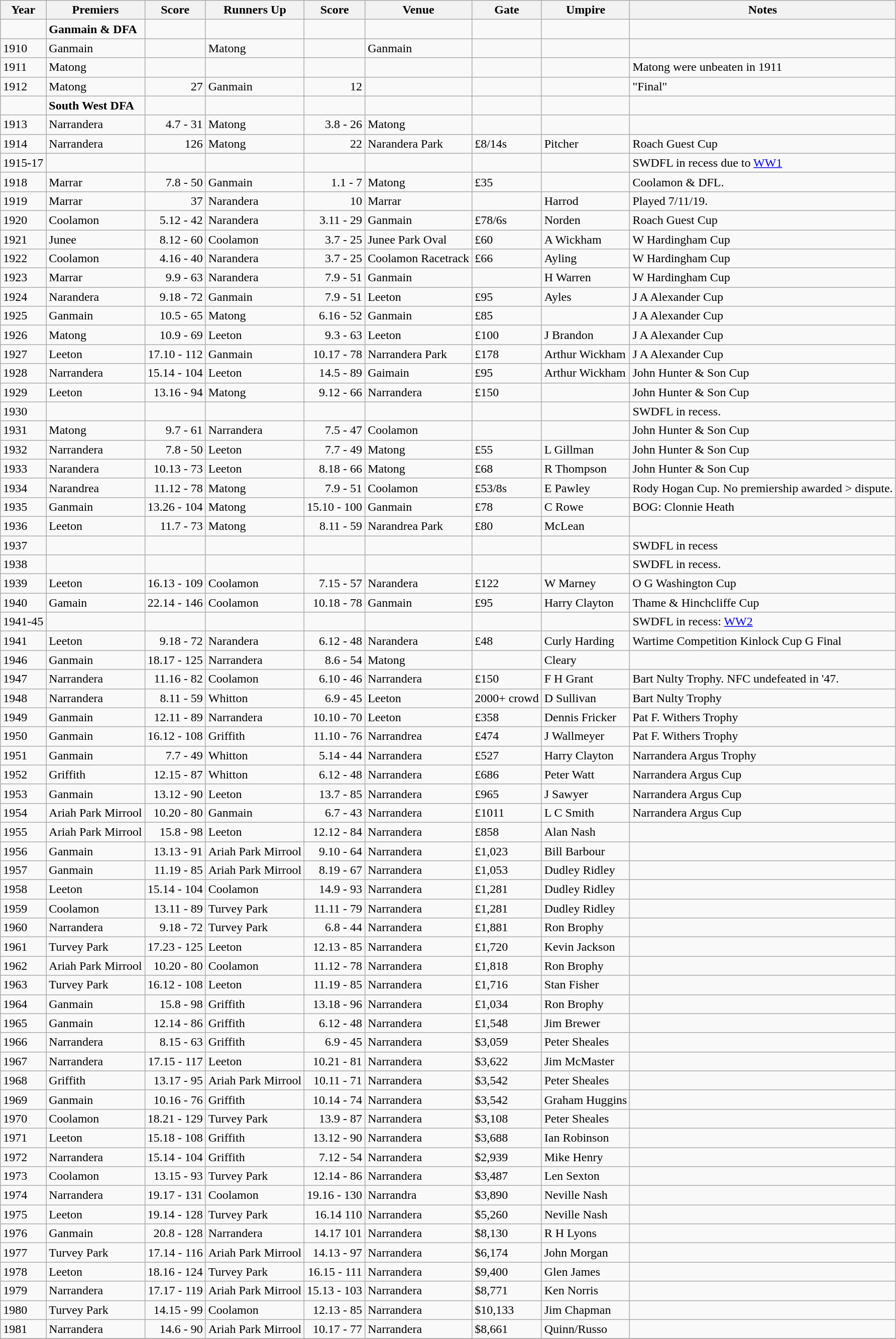<table class="wikitable sortable">
<tr>
<th>Year</th>
<th><span><strong>Premiers</strong></span></th>
<th>Score</th>
<th>Runners Up</th>
<th>Score</th>
<th>Venue</th>
<th>Gate</th>
<th>Umpire</th>
<th>Notes</th>
</tr>
<tr>
<td></td>
<td><strong>Ganmain & DFA</strong></td>
<td align=right></td>
<td></td>
<td align=right></td>
<td></td>
<td></td>
<td></td>
<td></td>
</tr>
<tr>
<td>1910</td>
<td>Ganmain</td>
<td align=right></td>
<td>Matong</td>
<td align=right></td>
<td>Ganmain</td>
<td></td>
<td></td>
<td></td>
</tr>
<tr>
<td>1911</td>
<td>Matong</td>
<td align=right></td>
<td></td>
<td align=right></td>
<td></td>
<td></td>
<td></td>
<td>Matong were unbeaten in 1911</td>
</tr>
<tr>
<td>1912</td>
<td>Matong</td>
<td align=right>27</td>
<td>Ganmain</td>
<td align=right>12</td>
<td></td>
<td></td>
<td></td>
<td>"Final"</td>
</tr>
<tr>
<td></td>
<td><strong>South West DFA</strong></td>
<td align=right></td>
<td></td>
<td align=right></td>
<td></td>
<td></td>
<td></td>
<td></td>
</tr>
<tr>
<td>1913</td>
<td>Narrandera</td>
<td align=right>4.7 - 31</td>
<td>Matong</td>
<td align=right>3.8 - 26</td>
<td>Matong</td>
<td></td>
<td></td>
<td></td>
</tr>
<tr>
<td>1914</td>
<td>Narrandera</td>
<td align=right>126</td>
<td>Matong</td>
<td align=right>22</td>
<td>Narandera Park</td>
<td>£8/14s</td>
<td>Pitcher</td>
<td>Roach Guest Cup</td>
</tr>
<tr>
<td>1915-17</td>
<td></td>
<td align=right></td>
<td></td>
<td align=right></td>
<td></td>
<td></td>
<td></td>
<td>SWDFL in recess due to <a href='#'>WW1</a></td>
</tr>
<tr>
<td>1918</td>
<td>Marrar</td>
<td align=right>7.8 - 50</td>
<td>Ganmain</td>
<td align=right>1.1 - 7</td>
<td>Matong</td>
<td>£35</td>
<td></td>
<td>Coolamon & DFL.</td>
</tr>
<tr>
<td>1919</td>
<td>Marrar</td>
<td align=right>37</td>
<td>Narandera</td>
<td align=right>10</td>
<td>Marrar</td>
<td></td>
<td>Harrod</td>
<td>Played 7/11/19.</td>
</tr>
<tr>
<td>1920</td>
<td>Coolamon</td>
<td align=right>5.12 - 42</td>
<td>Narandera</td>
<td align=right>3.11 - 29</td>
<td>Ganmain</td>
<td>£78/6s</td>
<td>Norden</td>
<td>Roach Guest Cup</td>
</tr>
<tr>
<td>1921</td>
<td>Junee</td>
<td align=right>8.12 - 60</td>
<td>Coolamon</td>
<td align=right>3.7 - 25</td>
<td>Junee Park Oval</td>
<td>£60</td>
<td>A Wickham</td>
<td>W Hardingham Cup</td>
</tr>
<tr>
<td>1922</td>
<td>Coolamon</td>
<td align=right>4.16 - 40</td>
<td>Narandera</td>
<td align=right>3.7 - 25</td>
<td>Coolamon Racetrack</td>
<td>£66</td>
<td>Ayling</td>
<td>W Hardingham Cup</td>
</tr>
<tr>
<td>1923</td>
<td>Marrar</td>
<td align=right>9.9 - 63</td>
<td>Narandera</td>
<td align=right>7.9 - 51</td>
<td>Ganmain</td>
<td></td>
<td>H Warren</td>
<td>W Hardingham Cup</td>
</tr>
<tr>
<td>1924</td>
<td>Narandera</td>
<td align=right>9.18 - 72</td>
<td>Ganmain</td>
<td align=right>7.9 - 51</td>
<td>Leeton</td>
<td>£95</td>
<td>Ayles</td>
<td>J A Alexander Cup</td>
</tr>
<tr>
<td>1925</td>
<td>Ganmain</td>
<td align=right>10.5 - 65</td>
<td>Matong</td>
<td align=right>6.16 - 52</td>
<td>Ganmain</td>
<td>£85</td>
<td></td>
<td>J A Alexander Cup</td>
</tr>
<tr>
<td>1926</td>
<td>Matong</td>
<td align=right>10.9 - 69</td>
<td>Leeton</td>
<td align=right>9.3 - 63</td>
<td>Leeton</td>
<td>£100</td>
<td>J Brandon</td>
<td>J A Alexander Cup</td>
</tr>
<tr>
<td>1927</td>
<td>Leeton</td>
<td align=right>17.10 - 112</td>
<td>Ganmain</td>
<td align=right>10.17 - 78</td>
<td>Narrandera Park</td>
<td>£178</td>
<td>Arthur Wickham</td>
<td>J A Alexander Cup</td>
</tr>
<tr>
<td>1928</td>
<td>Narrandera</td>
<td align=right>15.14 - 104</td>
<td>Leeton</td>
<td align=right>14.5 - 89</td>
<td>Gaimain</td>
<td>£95</td>
<td>Arthur Wickham</td>
<td>John Hunter & Son Cup</td>
</tr>
<tr>
<td>1929</td>
<td>Leeton</td>
<td align=right>13.16 - 94</td>
<td>Matong</td>
<td align=right>9.12 - 66</td>
<td>Narrandera</td>
<td>£150</td>
<td></td>
<td>John Hunter & Son Cup</td>
</tr>
<tr>
<td>1930</td>
<td></td>
<td align=right></td>
<td></td>
<td align=right></td>
<td></td>
<td></td>
<td></td>
<td>SWDFL in recess.</td>
</tr>
<tr>
<td>1931</td>
<td>Matong</td>
<td align=right>9.7 - 61</td>
<td>Narrandera</td>
<td align=right>7.5 - 47</td>
<td>Coolamon</td>
<td></td>
<td></td>
<td>John Hunter & Son Cup</td>
</tr>
<tr>
<td>1932</td>
<td>Narrandera</td>
<td align=right>7.8 - 50</td>
<td>Leeton</td>
<td align=right>7.7 - 49</td>
<td>Matong</td>
<td>£55</td>
<td>L Gillman</td>
<td>John Hunter & Son Cup</td>
</tr>
<tr>
<td>1933</td>
<td>Narandera</td>
<td align=right>10.13 - 73</td>
<td>Leeton</td>
<td align=right>8.18 - 66</td>
<td>Matong</td>
<td>£68</td>
<td>R Thompson</td>
<td>John Hunter & Son Cup</td>
</tr>
<tr>
<td>1934</td>
<td>Narandrea</td>
<td align=right>11.12 - 78</td>
<td>Matong</td>
<td align=right>7.9 - 51</td>
<td>Coolamon</td>
<td>£53/8s</td>
<td>E Pawley</td>
<td>Rody Hogan Cup. No premiership awarded > dispute.</td>
</tr>
<tr>
<td>1935</td>
<td>Ganmain</td>
<td align=right>13.26 - 104</td>
<td>Matong</td>
<td align=right>15.10 - 100</td>
<td>Ganmain</td>
<td>£78</td>
<td>C Rowe</td>
<td>BOG: Clonnie Heath</td>
</tr>
<tr>
<td>1936</td>
<td>Leeton</td>
<td align=right>11.7 - 73</td>
<td>Matong</td>
<td align=right>8.11 - 59</td>
<td>Narandrea Park</td>
<td>£80</td>
<td>McLean</td>
<td></td>
</tr>
<tr>
<td>1937</td>
<td></td>
<td align=right></td>
<td></td>
<td align=right></td>
<td></td>
<td></td>
<td></td>
<td>SWDFL in recess</td>
</tr>
<tr>
<td>1938</td>
<td></td>
<td align=right></td>
<td></td>
<td align=right></td>
<td></td>
<td></td>
<td></td>
<td>SWDFL in recess.</td>
</tr>
<tr>
<td>1939</td>
<td>Leeton</td>
<td align=right>16.13 - 109</td>
<td>Coolamon</td>
<td align=right>7.15 - 57</td>
<td>Narandera</td>
<td>£122</td>
<td>W Marney</td>
<td>O G Washington Cup</td>
</tr>
<tr>
<td>1940</td>
<td>Gamain</td>
<td align=right>22.14 - 146</td>
<td>Coolamon</td>
<td align=right>10.18 - 78</td>
<td>Ganmain</td>
<td>£95</td>
<td>Harry Clayton</td>
<td>Thame & Hinchcliffe Cup</td>
</tr>
<tr>
<td>1941-45</td>
<td></td>
<td align=right></td>
<td></td>
<td align=right></td>
<td></td>
<td></td>
<td></td>
<td>SWDFL in recess: <a href='#'>WW2</a></td>
</tr>
<tr>
<td>1941</td>
<td>Leeton</td>
<td align=right>9.18 - 72</td>
<td>Narandera</td>
<td align=right>6.12 - 48</td>
<td>Narandera</td>
<td>£48</td>
<td>Curly Harding</td>
<td>Wartime Competition Kinlock Cup G Final</td>
</tr>
<tr>
<td>1946</td>
<td>Ganmain</td>
<td align=right>18.17 - 125</td>
<td>Narrandera</td>
<td align=right>8.6 - 54</td>
<td>Matong</td>
<td></td>
<td>Cleary</td>
<td></td>
</tr>
<tr>
<td>1947</td>
<td>Narrandera</td>
<td align=right>11.16 - 82</td>
<td>Coolamon</td>
<td align=right>6.10 - 46</td>
<td>Narrandera</td>
<td>£150</td>
<td>F H Grant</td>
<td>Bart Nulty Trophy. NFC undefeated in '47.</td>
</tr>
<tr>
<td>1948</td>
<td>Narrandera</td>
<td align=right>8.11 - 59</td>
<td>Whitton</td>
<td align=right>6.9 - 45</td>
<td>Leeton</td>
<td>2000+ crowd</td>
<td>D Sullivan</td>
<td>Bart Nulty Trophy</td>
</tr>
<tr>
<td>1949</td>
<td>Ganmain</td>
<td align=right>12.11 - 89</td>
<td>Narrandera</td>
<td align=right>10.10 - 70</td>
<td>Leeton</td>
<td>£358</td>
<td>Dennis Fricker</td>
<td>Pat F. Withers Trophy</td>
</tr>
<tr>
<td>1950</td>
<td>Ganmain</td>
<td align=right>16.12 - 108</td>
<td>Griffith</td>
<td align=right>11.10 - 76</td>
<td>Narrandrea</td>
<td>£474</td>
<td>J Wallmeyer</td>
<td>Pat F. Withers Trophy</td>
</tr>
<tr>
<td>1951</td>
<td>Ganmain</td>
<td align=right>7.7 - 49</td>
<td>Whitton</td>
<td align=right>5.14 - 44</td>
<td>Narrandera</td>
<td>£527</td>
<td>Harry Clayton</td>
<td>Narrandera Argus Trophy</td>
</tr>
<tr>
<td>1952</td>
<td>Griffith</td>
<td align=right>12.15 - 87</td>
<td>Whitton</td>
<td align=right>6.12 - 48</td>
<td>Narrandera</td>
<td>£686</td>
<td>Peter Watt</td>
<td>Narrandera Argus Cup</td>
</tr>
<tr>
<td>1953</td>
<td>Ganmain</td>
<td align=right>13.12 - 90</td>
<td>Leeton</td>
<td align=right>13.7 - 85</td>
<td>Narrandera</td>
<td>£965</td>
<td>J Sawyer</td>
<td>Narrandera Argus Cup</td>
</tr>
<tr>
<td>1954</td>
<td>Ariah Park Mirrool</td>
<td align=right>10.20 - 80</td>
<td>Ganmain</td>
<td align=right>6.7 - 43</td>
<td>Narrandera</td>
<td>£1011</td>
<td>L C Smith</td>
<td>Narrandera Argus Cup</td>
</tr>
<tr>
<td>1955</td>
<td>Ariah Park Mirrool</td>
<td align=right>15.8 - 98</td>
<td>Leeton</td>
<td align=right>12.12 - 84</td>
<td>Narrandera</td>
<td>£858</td>
<td>Alan Nash</td>
<td></td>
</tr>
<tr>
<td>1956</td>
<td>Ganmain</td>
<td align=right>13.13 - 91</td>
<td>Ariah Park Mirrool</td>
<td align=right>9.10 - 64</td>
<td>Narrandera</td>
<td>£1,023</td>
<td>Bill Barbour</td>
<td></td>
</tr>
<tr>
<td>1957</td>
<td>Ganmain</td>
<td align=right>11.19 - 85</td>
<td>Ariah Park Mirrool</td>
<td align=right>8.19 - 67</td>
<td>Narrandera</td>
<td>£1,053</td>
<td>Dudley Ridley</td>
<td></td>
</tr>
<tr>
<td>1958</td>
<td>Leeton</td>
<td align=right>15.14 - 104</td>
<td>Coolamon</td>
<td align=right>14.9 - 93</td>
<td>Narrandera</td>
<td>£1,281</td>
<td>Dudley Ridley</td>
<td></td>
</tr>
<tr>
<td>1959</td>
<td>Coolamon</td>
<td align=right>13.11 - 89</td>
<td>Turvey Park</td>
<td align=right>11.11 - 79</td>
<td>Narrandera</td>
<td>£1,281</td>
<td>Dudley Ridley</td>
<td></td>
</tr>
<tr>
<td>1960</td>
<td>Narrandera</td>
<td align=right>9.18 - 72</td>
<td>Turvey Park</td>
<td align=right>6.8 - 44</td>
<td>Narrandera</td>
<td>£1,881</td>
<td>Ron Brophy</td>
<td></td>
</tr>
<tr>
<td>1961</td>
<td>Turvey Park</td>
<td align=right>17.23 - 125</td>
<td>Leeton</td>
<td align=right>12.13 - 85</td>
<td>Narrandera</td>
<td>£1,720</td>
<td>Kevin Jackson</td>
<td></td>
</tr>
<tr>
<td>1962</td>
<td>Ariah Park Mirrool</td>
<td align=right>10.20 - 80</td>
<td>Coolamon</td>
<td align=right>11.12 - 78</td>
<td>Narrandera</td>
<td>£1,818</td>
<td>Ron Brophy</td>
<td></td>
</tr>
<tr>
<td>1963</td>
<td>Turvey Park</td>
<td align=right>16.12 - 108</td>
<td>Leeton</td>
<td align=right>11.19 - 85</td>
<td>Narrandera</td>
<td>£1,716</td>
<td>Stan Fisher</td>
<td></td>
</tr>
<tr>
<td>1964</td>
<td>Ganmain</td>
<td align=right>15.8 - 98</td>
<td>Griffith</td>
<td align=right>13.18 - 96</td>
<td>Narrandera</td>
<td>£1,034</td>
<td>Ron Brophy</td>
<td></td>
</tr>
<tr>
<td>1965</td>
<td>Ganmain</td>
<td align=right>12.14 - 86</td>
<td>Griffith</td>
<td align=right>6.12 - 48</td>
<td>Narrandera</td>
<td>£1,548</td>
<td>Jim Brewer</td>
<td></td>
</tr>
<tr>
<td>1966</td>
<td>Narrandera</td>
<td align=right>8.15 - 63</td>
<td>Griffith</td>
<td align=right>6.9 - 45</td>
<td>Narrandera</td>
<td>$3,059</td>
<td>Peter Sheales</td>
<td></td>
</tr>
<tr>
<td>1967</td>
<td>Narrandera</td>
<td align=right>17.15 - 117</td>
<td>Leeton</td>
<td align=right>10.21 - 81</td>
<td>Narrandera</td>
<td>$3,622</td>
<td>Jim McMaster</td>
<td></td>
</tr>
<tr>
<td>1968</td>
<td>Griffith</td>
<td align=right>13.17 - 95</td>
<td>Ariah Park Mirrool</td>
<td align=right>10.11 - 71</td>
<td>Narrandera</td>
<td>$3,542</td>
<td>Peter Sheales</td>
<td></td>
</tr>
<tr>
<td>1969</td>
<td>Ganmain</td>
<td align=right>10.16 - 76</td>
<td>Griffith</td>
<td align=right>10.14 - 74</td>
<td>Narrandera</td>
<td>$3,542</td>
<td>Graham Huggins</td>
<td></td>
</tr>
<tr>
<td>1970</td>
<td>Coolamon</td>
<td align=right>18.21 - 129</td>
<td>Turvey Park</td>
<td align=right>13.9 - 87</td>
<td>Narrandera</td>
<td>$3,108</td>
<td>Peter Sheales</td>
<td></td>
</tr>
<tr>
<td>1971</td>
<td>Leeton</td>
<td align=right>15.18 - 108</td>
<td>Griffith</td>
<td align=right>13.12 - 90</td>
<td>Narrandera</td>
<td>$3,688</td>
<td>Ian Robinson</td>
<td></td>
</tr>
<tr>
<td>1972</td>
<td>Narrandera</td>
<td align=right>15.14 - 104</td>
<td>Griffith</td>
<td align=right>7.12 - 54</td>
<td>Narrandera</td>
<td>$2,939</td>
<td>Mike Henry</td>
<td></td>
</tr>
<tr>
<td>1973</td>
<td>Coolamon</td>
<td align=right>13.15 - 93</td>
<td>Turvey Park</td>
<td align=right>12.14 - 86</td>
<td>Narrandera</td>
<td>$3,487</td>
<td>Len Sexton</td>
<td></td>
</tr>
<tr>
<td>1974</td>
<td>Narrandera</td>
<td align=right>19.17 - 131</td>
<td>Coolamon</td>
<td align=right>19.16 - 130</td>
<td>Narrandra</td>
<td>$3,890</td>
<td>Neville Nash</td>
<td></td>
</tr>
<tr>
<td>1975</td>
<td>Leeton</td>
<td align=right>19.14 - 128</td>
<td>Turvey Park</td>
<td align=right>16.14 110</td>
<td>Narrandera</td>
<td>$5,260</td>
<td>Neville Nash</td>
<td></td>
</tr>
<tr>
<td>1976</td>
<td>Ganmain</td>
<td align=right>20.8 - 128</td>
<td>Narrandera</td>
<td align=right>14.17 101</td>
<td>Narrandera</td>
<td>$8,130</td>
<td>R H Lyons</td>
<td></td>
</tr>
<tr>
<td>1977</td>
<td>Turvey Park</td>
<td align=right>17.14 - 116</td>
<td>Ariah Park Mirrool</td>
<td align=right>14.13 - 97</td>
<td>Narrandera</td>
<td>$6,174</td>
<td>John Morgan</td>
<td></td>
</tr>
<tr>
<td>1978</td>
<td>Leeton</td>
<td align=right>18.16 - 124</td>
<td>Turvey Park</td>
<td align=right>16.15 - 111</td>
<td>Narrandera</td>
<td>$9,400</td>
<td>Glen James</td>
<td></td>
</tr>
<tr>
<td>1979</td>
<td>Narrandera</td>
<td align=right>17.17 - 119</td>
<td>Ariah Park Mirrool</td>
<td align=right>15.13 - 103</td>
<td>Narrandera</td>
<td>$8,771</td>
<td>Ken Norris</td>
<td></td>
</tr>
<tr>
<td>1980</td>
<td>Turvey Park</td>
<td align=right>14.15 - 99</td>
<td>Coolamon</td>
<td align=right>12.13 - 85</td>
<td>Narrandera</td>
<td>$10,133</td>
<td>Jim Chapman</td>
<td></td>
</tr>
<tr>
<td>1981</td>
<td>Narrandera</td>
<td align=right>14.6 - 90</td>
<td>Ariah Park Mirrool</td>
<td align=right>10.17 - 77</td>
<td>Narrandera</td>
<td>$8,661</td>
<td>Quinn/Russo</td>
<td></td>
</tr>
<tr>
</tr>
</table>
